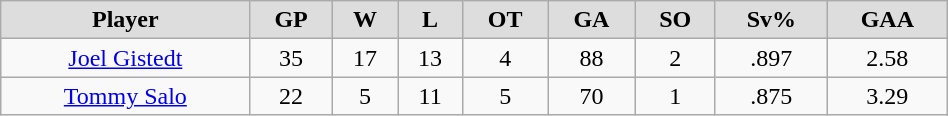<table class="wikitable" style="width:50%;">
<tr style="text-align:center; background:#ddd;">
<td><strong>Player</strong></td>
<td><strong>GP</strong></td>
<td><strong>W</strong></td>
<td><strong>L</strong></td>
<td><strong>OT</strong></td>
<td><strong>GA</strong></td>
<td><strong>SO</strong></td>
<td><strong>Sv%</strong></td>
<td><strong>GAA</strong></td>
</tr>
<tr style="text-align:center;">
<td><a href='#'>Joel Gistedt</a></td>
<td>35</td>
<td>17</td>
<td>13</td>
<td>4</td>
<td>88</td>
<td>2</td>
<td>.897</td>
<td>2.58</td>
</tr>
<tr style="text-align:center;">
<td><a href='#'>Tommy Salo</a></td>
<td>22</td>
<td>5</td>
<td>11</td>
<td>5</td>
<td>70</td>
<td>1</td>
<td>.875</td>
<td>3.29</td>
</tr>
</table>
